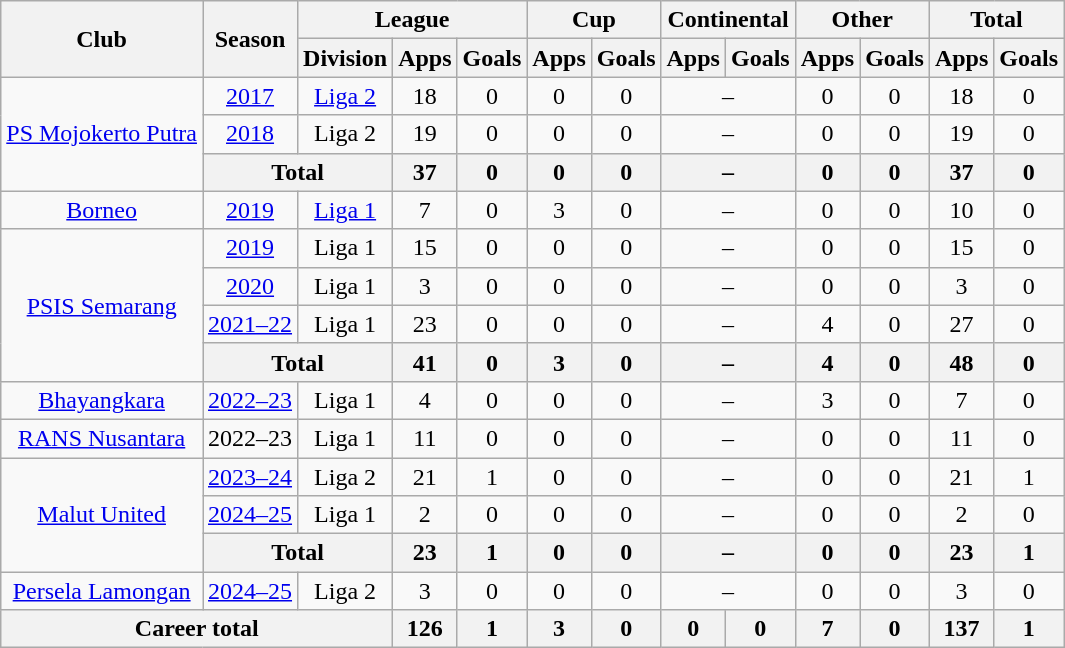<table class="wikitable" style="text-align:center">
<tr>
<th rowspan="2">Club</th>
<th rowspan="2">Season</th>
<th colspan="3">League</th>
<th colspan="2">Cup</th>
<th colspan="2">Continental</th>
<th colspan="2">Other</th>
<th colspan="2">Total</th>
</tr>
<tr>
<th>Division</th>
<th>Apps</th>
<th>Goals</th>
<th>Apps</th>
<th>Goals</th>
<th>Apps</th>
<th>Goals</th>
<th>Apps</th>
<th>Goals</th>
<th>Apps</th>
<th>Goals</th>
</tr>
<tr>
<td rowspan="3" valign="center"><a href='#'>PS Mojokerto Putra</a></td>
<td><a href='#'>2017</a></td>
<td rowspan="1" valign="center"><a href='#'>Liga 2</a></td>
<td>18</td>
<td>0</td>
<td>0</td>
<td>0</td>
<td colspan="2">–</td>
<td>0</td>
<td>0</td>
<td>18</td>
<td>0</td>
</tr>
<tr>
<td><a href='#'>2018</a></td>
<td rowspan="1" valign="center">Liga 2</td>
<td>19</td>
<td>0</td>
<td>0</td>
<td>0</td>
<td colspan="2">–</td>
<td>0</td>
<td>0</td>
<td>19</td>
<td>0</td>
</tr>
<tr>
<th colspan="2">Total</th>
<th>37</th>
<th>0</th>
<th>0</th>
<th>0</th>
<th colspan="2">–</th>
<th>0</th>
<th>0</th>
<th>37</th>
<th>0</th>
</tr>
<tr>
<td rowspan="1" valign="center"><a href='#'>Borneo</a></td>
<td><a href='#'>2019</a></td>
<td><a href='#'>Liga 1</a></td>
<td>7</td>
<td>0</td>
<td>3</td>
<td>0</td>
<td colspan="2">–</td>
<td>0</td>
<td>0</td>
<td>10</td>
<td>0</td>
</tr>
<tr>
<td rowspan="4" valign="center"><a href='#'>PSIS Semarang</a></td>
<td><a href='#'>2019</a></td>
<td rowspan="1" valign="center">Liga 1</td>
<td>15</td>
<td>0</td>
<td>0</td>
<td>0</td>
<td colspan="2">–</td>
<td>0</td>
<td>0</td>
<td>15</td>
<td>0</td>
</tr>
<tr>
<td><a href='#'>2020</a></td>
<td rowspan="1" valign="center">Liga 1</td>
<td>3</td>
<td>0</td>
<td>0</td>
<td>0</td>
<td colspan="2">–</td>
<td>0</td>
<td>0</td>
<td>3</td>
<td>0</td>
</tr>
<tr>
<td><a href='#'>2021–22</a></td>
<td rowspan="1" valign="center">Liga 1</td>
<td>23</td>
<td>0</td>
<td>0</td>
<td>0</td>
<td colspan="2">–</td>
<td>4</td>
<td>0</td>
<td>27</td>
<td>0</td>
</tr>
<tr>
<th colspan="2">Total</th>
<th>41</th>
<th>0</th>
<th>3</th>
<th>0</th>
<th colspan="2">–</th>
<th>4</th>
<th>0</th>
<th>48</th>
<th>0</th>
</tr>
<tr>
<td><a href='#'>Bhayangkara</a></td>
<td><a href='#'>2022–23</a></td>
<td>Liga 1</td>
<td>4</td>
<td>0</td>
<td>0</td>
<td>0</td>
<td colspan="2">–</td>
<td>3</td>
<td>0</td>
<td>7</td>
<td>0</td>
</tr>
<tr>
<td><a href='#'>RANS Nusantara</a></td>
<td>2022–23</td>
<td>Liga 1</td>
<td>11</td>
<td>0</td>
<td>0</td>
<td>0</td>
<td colspan="2">–</td>
<td>0</td>
<td>0</td>
<td>11</td>
<td>0</td>
</tr>
<tr>
<td rowspan="3"><a href='#'>Malut United</a></td>
<td><a href='#'>2023–24</a></td>
<td rowspan="1" valign="center">Liga 2</td>
<td>21</td>
<td>1</td>
<td>0</td>
<td>0</td>
<td colspan="2">–</td>
<td>0</td>
<td>0</td>
<td>21</td>
<td>1</td>
</tr>
<tr>
<td><a href='#'>2024–25</a></td>
<td rowspan="1" valign="center">Liga 1</td>
<td>2</td>
<td>0</td>
<td>0</td>
<td>0</td>
<td colspan="2">–</td>
<td>0</td>
<td>0</td>
<td>2</td>
<td>0</td>
</tr>
<tr>
<th colspan="2">Total</th>
<th>23</th>
<th>1</th>
<th>0</th>
<th>0</th>
<th colspan="2">–</th>
<th>0</th>
<th>0</th>
<th>23</th>
<th>1</th>
</tr>
<tr>
<td rowspan="1"><a href='#'>Persela Lamongan</a></td>
<td><a href='#'>2024–25</a></td>
<td rowspan="1" valign="center">Liga 2</td>
<td>3</td>
<td>0</td>
<td>0</td>
<td>0</td>
<td colspan="2">–</td>
<td>0</td>
<td>0</td>
<td>3</td>
<td>0</td>
</tr>
<tr>
<th colspan="3">Career total</th>
<th>126</th>
<th>1</th>
<th>3</th>
<th>0</th>
<th>0</th>
<th>0</th>
<th>7</th>
<th>0</th>
<th>137</th>
<th>1</th>
</tr>
</table>
